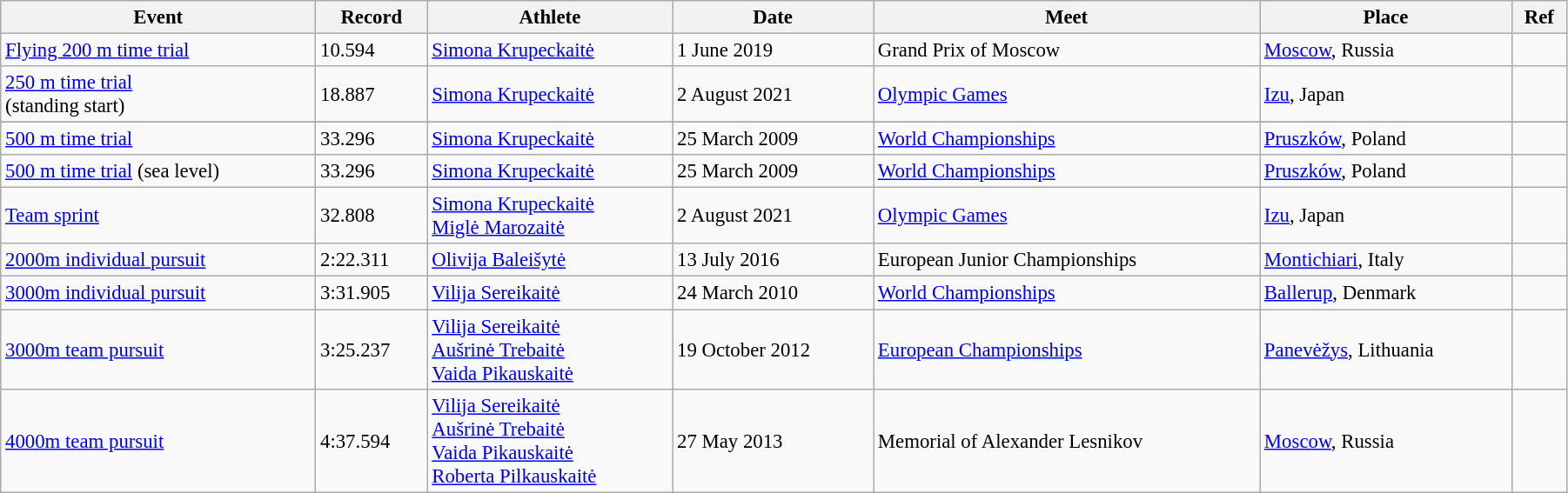<table class="wikitable" style="font-size:95%; width: 95%;">
<tr>
<th>Event</th>
<th>Record</th>
<th>Athlete</th>
<th>Date</th>
<th>Meet</th>
<th>Place</th>
<th>Ref</th>
</tr>
<tr>
<td><a href='#'>Flying 200 m time trial</a></td>
<td>10.594</td>
<td><a href='#'>Simona Krupeckaitė</a></td>
<td>1 June 2019</td>
<td>Grand Prix of Moscow</td>
<td><a href='#'>Moscow</a>, Russia</td>
<td></td>
</tr>
<tr>
<td><a href='#'>250 m time trial</a><br> (standing start)</td>
<td>18.887</td>
<td><a href='#'>Simona Krupeckaitė</a></td>
<td>2 August 2021</td>
<td><a href='#'>Olympic Games</a></td>
<td><a href='#'>Izu</a>, Japan</td>
<td></td>
</tr>
<tr>
</tr>
<tr>
<td><a href='#'>500 m time trial</a></td>
<td>33.296</td>
<td><a href='#'>Simona Krupeckaitė</a></td>
<td>25 March 2009</td>
<td><a href='#'>World Championships</a></td>
<td><a href='#'>Pruszków</a>, Poland</td>
<td></td>
</tr>
<tr>
<td><a href='#'>500 m time trial</a> (sea level)</td>
<td>33.296</td>
<td><a href='#'>Simona Krupeckaitė</a></td>
<td>25 March 2009</td>
<td><a href='#'>World Championships</a></td>
<td><a href='#'>Pruszków</a>, Poland</td>
<td></td>
</tr>
<tr>
<td><a href='#'>Team sprint</a></td>
<td>32.808</td>
<td><a href='#'>Simona Krupeckaitė</a><br><a href='#'>Miglė Marozaitė</a></td>
<td>2 August 2021</td>
<td><a href='#'>Olympic Games</a></td>
<td><a href='#'>Izu</a>, Japan</td>
<td></td>
</tr>
<tr>
<td><a href='#'>2000m individual pursuit</a></td>
<td>2:22.311</td>
<td><a href='#'>Olivija Baleišytė</a></td>
<td>13 July 2016</td>
<td>European Junior Championships</td>
<td><a href='#'>Montichiari</a>, Italy</td>
<td></td>
</tr>
<tr>
<td><a href='#'>3000m individual pursuit</a></td>
<td>3:31.905</td>
<td><a href='#'>Vilija Sereikaitė</a></td>
<td>24 March 2010</td>
<td><a href='#'>World Championships</a></td>
<td><a href='#'>Ballerup</a>, Denmark</td>
<td></td>
</tr>
<tr>
<td><a href='#'>3000m team pursuit</a></td>
<td>3:25.237</td>
<td><a href='#'>Vilija Sereikaitė</a><br><a href='#'>Aušrinė Trebaitė</a><br><a href='#'>Vaida Pikauskaitė</a></td>
<td>19 October 2012</td>
<td><a href='#'>European Championships</a></td>
<td><a href='#'>Panevėžys</a>, Lithuania</td>
<td></td>
</tr>
<tr>
<td><a href='#'>4000m team pursuit</a></td>
<td>4:37.594</td>
<td><a href='#'>Vilija Sereikaitė</a><br><a href='#'>Aušrinė Trebaitė</a><br><a href='#'>Vaida Pikauskaitė</a><br><a href='#'>Roberta Pilkauskaitė</a></td>
<td>27 May 2013</td>
<td>Memorial of Alexander Lesnikov</td>
<td><a href='#'>Moscow</a>, Russia</td>
<td></td>
</tr>
</table>
